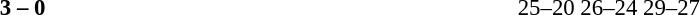<table width=100% cellspacing=1>
<tr>
<th width=20%></th>
<th width=12%></th>
<th width=20%></th>
<th width=33%></th>
<td></td>
</tr>
<tr style=font-size:95%>
<td align=right><strong></strong></td>
<td align=center><strong>3 – 0</strong></td>
<td></td>
<td>25–20 26–24 29–27</td>
</tr>
</table>
